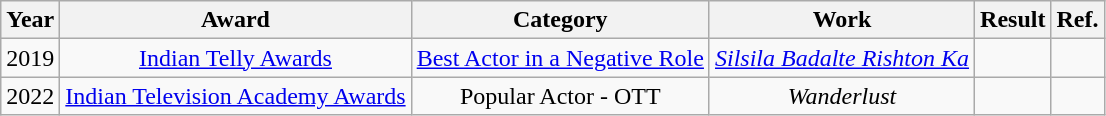<table class="wikitable" style="text-align:center;">
<tr>
<th>Year</th>
<th>Award</th>
<th>Category</th>
<th>Work</th>
<th>Result</th>
<th>Ref.</th>
</tr>
<tr>
<td>2019</td>
<td><a href='#'>Indian Telly Awards</a></td>
<td><a href='#'>Best Actor in a Negative Role</a></td>
<td><em><a href='#'>Silsila Badalte Rishton Ka</a></em></td>
<td></td>
<td></td>
</tr>
<tr>
<td>2022</td>
<td><a href='#'>Indian Television Academy Awards</a></td>
<td>Popular Actor - OTT</td>
<td><em>Wanderlust </em></td>
<td></td>
<td></td>
</tr>
</table>
